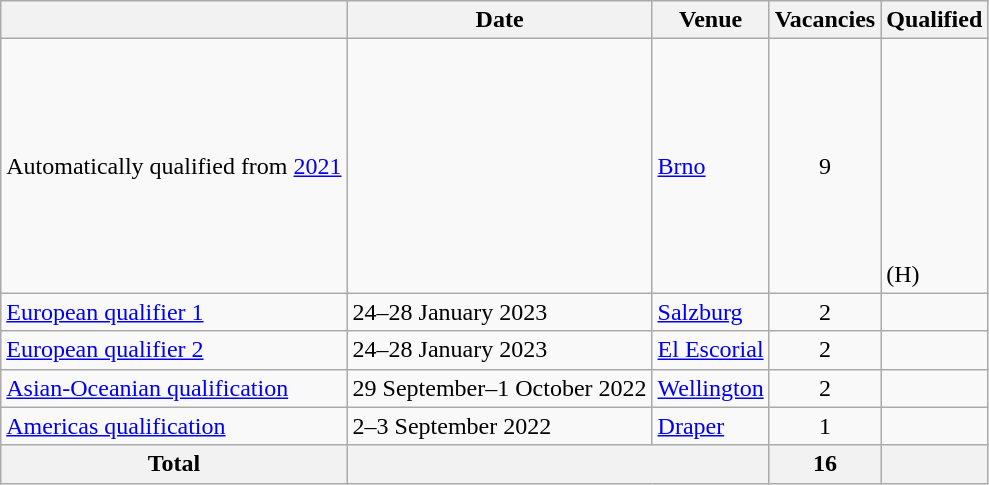<table class="wikitable">
<tr>
<th></th>
<th>Date</th>
<th>Venue</th>
<th>Vacancies</th>
<th>Qualified</th>
</tr>
<tr>
<td>Automatically qualified from <a href='#'>2021</a></td>
<td></td>
<td> <a href='#'>Brno</a></td>
<td align=center>9</td>
<td><br><br><br><br><br><br><br><br> (H)</td>
</tr>
<tr>
<td><a href='#'>European qualifier 1</a></td>
<td>24–28 January 2023</td>
<td> <a href='#'>Salzburg</a></td>
<td align=center>2</td>
<td><br></td>
</tr>
<tr>
<td><a href='#'>European qualifier 2</a></td>
<td>24–28 January 2023</td>
<td> <a href='#'>El Escorial</a></td>
<td align=center>2</td>
<td><br></td>
</tr>
<tr>
<td><a href='#'>Asian-Oceanian qualification</a></td>
<td>29 September–1 October 2022</td>
<td> <a href='#'>Wellington</a></td>
<td align=center>2</td>
<td><br></td>
</tr>
<tr>
<td><a href='#'>Americas qualification</a></td>
<td>2–3 September 2022</td>
<td> <a href='#'>Draper</a></td>
<td align=center>1</td>
<td></td>
</tr>
<tr>
<th>Total</th>
<th colspan=2></th>
<th>16</th>
<th></th>
</tr>
</table>
